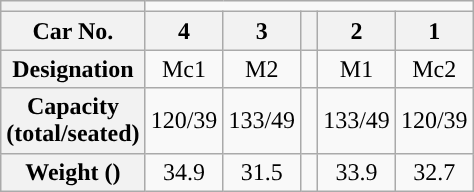<table class="wikitable" style="text-align:center">
<tr style="border-bottom: 4px solid #">
<th></th>
<td colspan="5"> </td>
</tr>
<tr>
<th>Car No.</th>
<th>4</th>
<th>3</th>
<th> </th>
<th>2</th>
<th>1</th>
</tr>
<tr>
<th>Designation</th>
<td>Mc1</td>
<td>M2</td>
<td> </td>
<td>M1</td>
<td>Mc2</td>
</tr>
<tr>
<th>Capacity<br>(total/seated)</th>
<td>120/39</td>
<td>133/49</td>
<td> </td>
<td>133/49</td>
<td>120/39</td>
</tr>
<tr>
<th>Weight ()</th>
<td>34.9</td>
<td>31.5</td>
<td> </td>
<td>33.9</td>
<td>32.7</td>
</tr>
</table>
